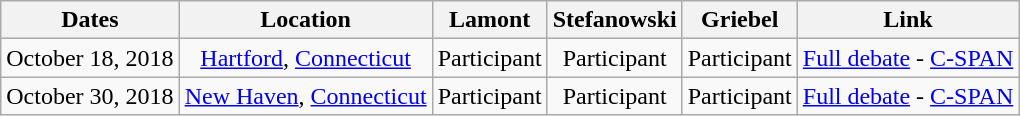<table class="wikitable" style="text-align:center">
<tr>
<th>Dates</th>
<th>Location</th>
<th>Lamont</th>
<th>Stefanowski</th>
<th>Griebel</th>
<th>Link</th>
</tr>
<tr>
<td>October 18, 2018</td>
<td><a href='#'>Hartford</a>, <a href='#'>Connecticut</a></td>
<td>Participant</td>
<td>Participant</td>
<td>Participant</td>
<td align=left><a href='#'>Full debate</a> - <a href='#'>C-SPAN</a></td>
</tr>
<tr>
<td>October 30, 2018</td>
<td><a href='#'>New Haven</a>, <a href='#'>Connecticut</a></td>
<td>Participant</td>
<td>Participant</td>
<td>Participant</td>
<td align=left><a href='#'>Full debate</a> - <a href='#'>C-SPAN</a></td>
</tr>
</table>
